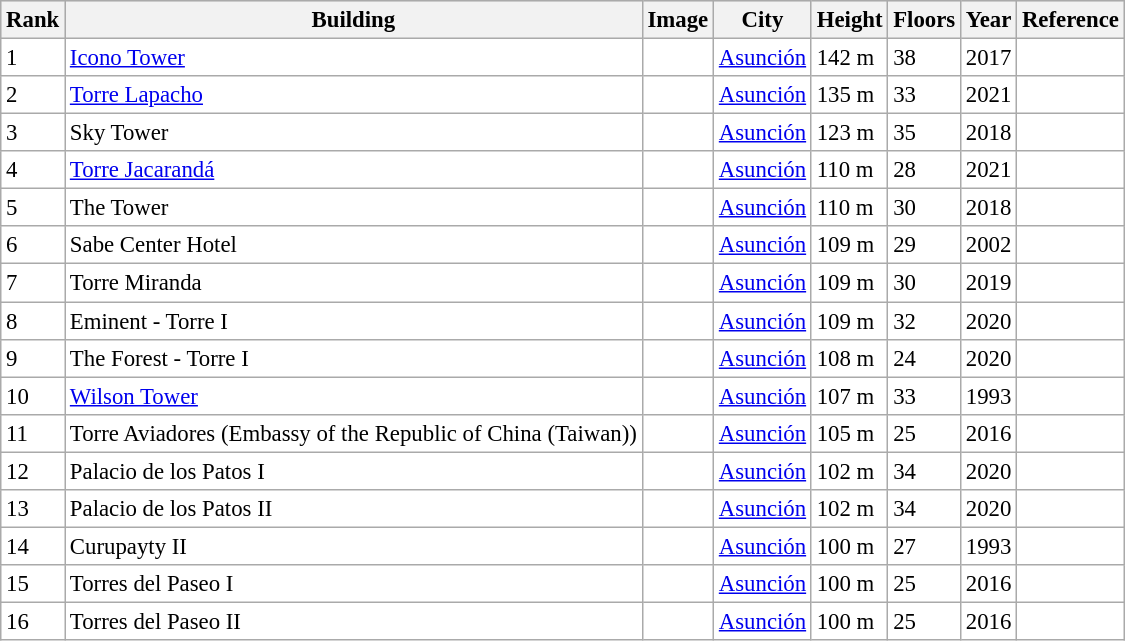<table class="wikitable sortable" style="vertical-align:top; border: 1px solid #999; background-color:#FFFFFF; font-size:95%" border="0" align="center" valign="top">
<tr bgcolor="#d8d8d8" align="center">
<th>Rank</th>
<th>Building</th>
<th>Image</th>
<th>City</th>
<th>Height</th>
<th>Floors</th>
<th>Year</th>
<th>Reference</th>
</tr>
<tr>
<td>1</td>
<td><a href='#'>Icono Tower</a></td>
<td></td>
<td><a href='#'>Asunción</a></td>
<td>142 m</td>
<td>38</td>
<td>2017</td>
<td></td>
</tr>
<tr>
<td>2</td>
<td><a href='#'>Torre Lapacho</a></td>
<td></td>
<td><a href='#'>Asunción</a></td>
<td>135 m</td>
<td>33</td>
<td>2021</td>
<td></td>
</tr>
<tr>
<td>3</td>
<td>Sky Tower</td>
<td></td>
<td><a href='#'>Asunción</a></td>
<td>123 m</td>
<td>35</td>
<td>2018</td>
<td></td>
</tr>
<tr>
<td>4</td>
<td><a href='#'>Torre Jacarandá</a></td>
<td></td>
<td><a href='#'>Asunción</a></td>
<td>110 m</td>
<td>28</td>
<td>2021</td>
<td></td>
</tr>
<tr>
<td>5</td>
<td>The Tower</td>
<td></td>
<td><a href='#'>Asunción</a></td>
<td>110 m</td>
<td>30</td>
<td>2018</td>
<td></td>
</tr>
<tr>
<td>6</td>
<td>Sabe Center Hotel</td>
<td></td>
<td><a href='#'>Asunción</a></td>
<td>109 m</td>
<td>29</td>
<td>2002</td>
<td></td>
</tr>
<tr>
<td>7</td>
<td>Torre Miranda</td>
<td></td>
<td><a href='#'>Asunción</a></td>
<td>109 m</td>
<td>30</td>
<td>2019</td>
<td></td>
</tr>
<tr>
<td>8</td>
<td>Eminent - Torre I</td>
<td></td>
<td><a href='#'>Asunción</a></td>
<td>109 m</td>
<td>32</td>
<td>2020</td>
<td></td>
</tr>
<tr>
<td>9</td>
<td>The Forest - Torre I</td>
<td></td>
<td><a href='#'>Asunción</a></td>
<td>108 m</td>
<td>24</td>
<td>2020</td>
<td></td>
</tr>
<tr>
<td>10</td>
<td><a href='#'>Wilson Tower</a></td>
<td></td>
<td><a href='#'>Asunción</a></td>
<td>107 m</td>
<td>33</td>
<td>1993</td>
<td></td>
</tr>
<tr>
<td>11</td>
<td>Torre Aviadores (Embassy of the Republic of China (Taiwan))</td>
<td></td>
<td><a href='#'>Asunción</a></td>
<td>105 m</td>
<td>25</td>
<td>2016</td>
<td></td>
</tr>
<tr>
<td>12</td>
<td>Palacio de los Patos I</td>
<td></td>
<td><a href='#'>Asunción</a></td>
<td>102 m</td>
<td>34</td>
<td>2020</td>
<td></td>
</tr>
<tr>
<td>13</td>
<td>Palacio de los Patos II</td>
<td></td>
<td><a href='#'>Asunción</a></td>
<td>102 m</td>
<td>34</td>
<td>2020</td>
<td></td>
</tr>
<tr>
<td>14</td>
<td>Curupayty II</td>
<td></td>
<td><a href='#'>Asunción</a></td>
<td>100 m</td>
<td>27</td>
<td>1993</td>
<td></td>
</tr>
<tr>
<td>15</td>
<td>Torres del Paseo I</td>
<td></td>
<td><a href='#'>Asunción</a></td>
<td>100 m</td>
<td>25</td>
<td>2016</td>
<td></td>
</tr>
<tr>
<td>16</td>
<td>Torres del Paseo II</td>
<td></td>
<td><a href='#'>Asunción</a></td>
<td>100 m</td>
<td>25</td>
<td>2016</td>
<td></td>
</tr>
</table>
